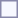<table style="border:1px solid #8888aa; background-color:#f7f8ff; padding:5px; font-size:95%; margin: 0px 12px 12px 0px;">
</table>
